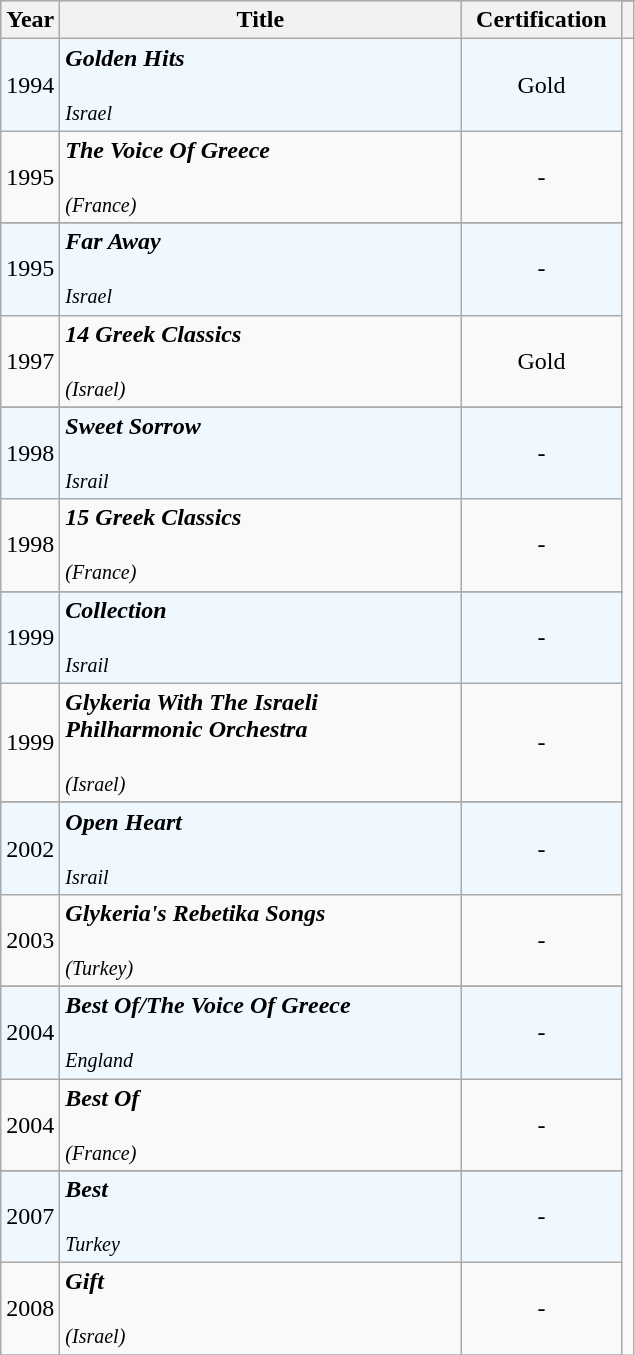<table class="wikitable"|width=100%>
<tr bgcolor="#CCCCCC">
<th width="20" rowspan="2">Year</th>
<th width="260" rowspan="2">Title</th>
<th width="100" rowspan="2">Certification</th>
</tr>
<tr>
<th></th>
</tr>
<tr bgcolor="#F0F8FF">
<td>1994</td>
<td><strong><em>Golden Hits</em></strong> <br><br><em><small>Israel</small></em></td>
<td align="center">Gold</td>
</tr>
<tr>
<td>1995</td>
<td><strong><em>The Voice Of Greece</em></strong>  <br><br><em><small>(France)</small></em></td>
<td align="center">-</td>
</tr>
<tr>
</tr>
<tr bgcolor="#F0F8FF">
<td>1995</td>
<td><strong><em>Far Away</em></strong> <br><br><em><small>Israel</small></em></td>
<td align="center">-</td>
</tr>
<tr>
<td>1997</td>
<td><strong><em>14 Greek Classics</em></strong>  <br><br><em><small>(Israel)</small></em></td>
<td align="center">Gold</td>
</tr>
<tr>
</tr>
<tr bgcolor="#F0F8FF">
<td>1998</td>
<td><strong><em>Sweet Sorrow</em></strong> <br><br><em><small>Israil</small></em></td>
<td align="center">-</td>
</tr>
<tr>
<td>1998</td>
<td><strong><em>15 Greek Classics</em></strong>  <br><br><em><small>(France)</small></em></td>
<td align="center">-</td>
</tr>
<tr>
</tr>
<tr bgcolor="#F0F8FF">
<td>1999</td>
<td><strong><em>Collection</em></strong> <br><br><em><small>Israil</small></em></td>
<td align="center">-</td>
</tr>
<tr>
<td>1999</td>
<td><strong><em>Glykeria With The Israeli Philharmonic Orchestra</em></strong>  <br><br><em><small>(Israel)</small></em></td>
<td align="center">-</td>
</tr>
<tr>
</tr>
<tr bgcolor="#F0F8FF">
<td>2002</td>
<td><strong><em>Open Heart</em></strong> <br><br><em><small>Israil</small></em></td>
<td align="center">-</td>
</tr>
<tr>
<td>2003</td>
<td><strong><em>Glykeria's Rebetika Songs</em></strong>  <br><br><em><small>(Turkey)</small></em></td>
<td align="center">-</td>
</tr>
<tr>
</tr>
<tr bgcolor="#F0F8FF">
<td>2004</td>
<td><strong><em>Best Of/The Voice Of Greece</em></strong> <br><br><em><small>England</small></em></td>
<td align="center">-</td>
</tr>
<tr>
<td>2004</td>
<td><strong><em>Best Of</em></strong>  <br><br><em><small>(France)</small></em></td>
<td align="center">-</td>
</tr>
<tr>
</tr>
<tr bgcolor="#F0F8FF">
<td>2007</td>
<td><strong><em>Best</em></strong> <br><br><em><small>Turkey</small></em></td>
<td align="center">-</td>
</tr>
<tr>
<td>2008</td>
<td><strong><em>Gift</em></strong>  <br><br><em><small>(Israel)</small></em></td>
<td align="center">-</td>
</tr>
<tr>
</tr>
</table>
